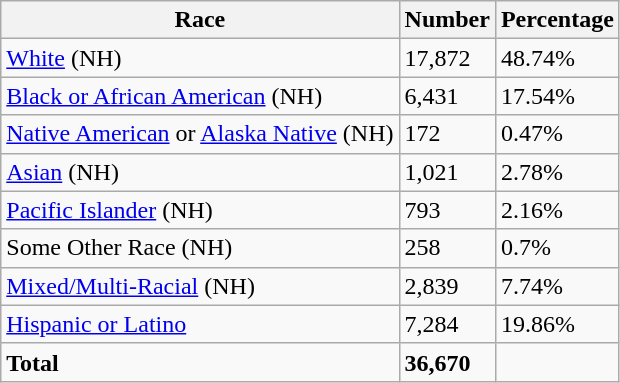<table class="wikitable">
<tr>
<th>Race</th>
<th>Number</th>
<th>Percentage</th>
</tr>
<tr>
<td><a href='#'>White</a> (NH)</td>
<td>17,872</td>
<td>48.74%</td>
</tr>
<tr>
<td><a href='#'>Black or African American</a> (NH)</td>
<td>6,431</td>
<td>17.54%</td>
</tr>
<tr>
<td><a href='#'>Native American</a> or <a href='#'>Alaska Native</a> (NH)</td>
<td>172</td>
<td>0.47%</td>
</tr>
<tr>
<td><a href='#'>Asian</a> (NH)</td>
<td>1,021</td>
<td>2.78%</td>
</tr>
<tr>
<td><a href='#'>Pacific Islander</a> (NH)</td>
<td>793</td>
<td>2.16%</td>
</tr>
<tr>
<td>Some Other Race (NH)</td>
<td>258</td>
<td>0.7%</td>
</tr>
<tr>
<td><a href='#'>Mixed/Multi-Racial</a> (NH)</td>
<td>2,839</td>
<td>7.74%</td>
</tr>
<tr>
<td><a href='#'>Hispanic or Latino</a></td>
<td>7,284</td>
<td>19.86%</td>
</tr>
<tr>
<td><strong>Total</strong></td>
<td><strong>36,670</strong></td>
<td></td>
</tr>
</table>
